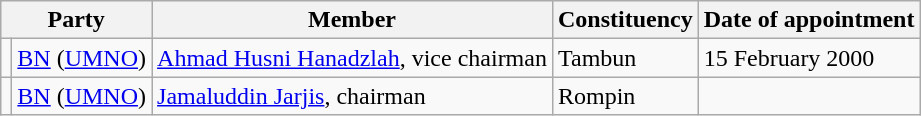<table class=wikitable>
<tr>
<th colspan=2>Party</th>
<th>Member</th>
<th>Constituency</th>
<th>Date of appointment</th>
</tr>
<tr>
<td></td>
<td><a href='#'>BN</a> (<a href='#'>UMNO</a>)</td>
<td><a href='#'>Ahmad Husni Hanadzlah</a>, vice chairman</td>
<td>Tambun</td>
<td>15 February 2000</td>
</tr>
<tr>
<td></td>
<td><a href='#'>BN</a> (<a href='#'>UMNO</a>)</td>
<td><a href='#'>Jamaluddin Jarjis</a>, chairman</td>
<td>Rompin</td>
<td></td>
</tr>
</table>
